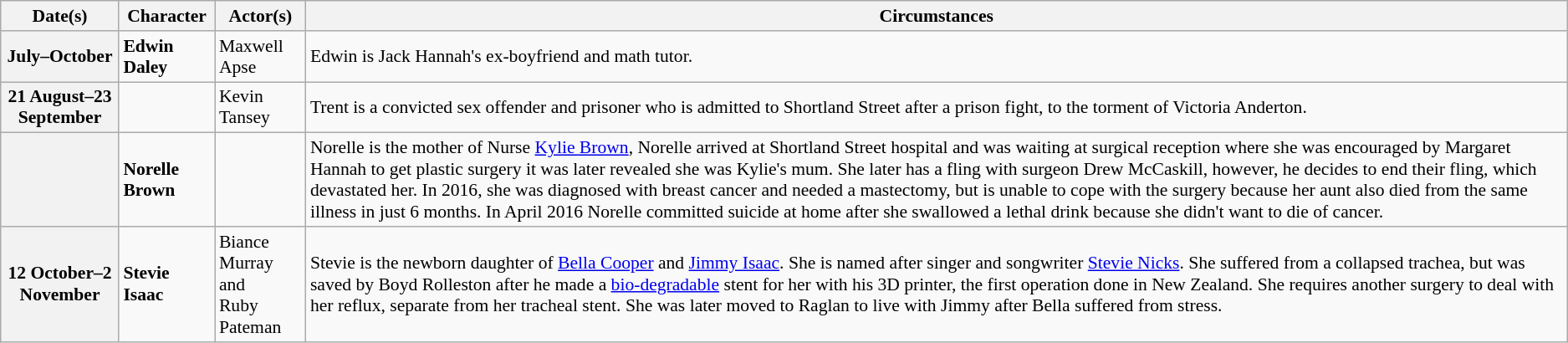<table class="wikitable plainrowheaders" style="font-size:90%">
<tr>
<th scope="col">Date(s)</th>
<th scope="col">Character</th>
<th scope="col">Actor(s)</th>
<th scope="col">Circumstances</th>
</tr>
<tr>
<th scope="row">July–October</th>
<td><strong>Edwin Daley</strong></td>
<td>Maxwell Apse</td>
<td>Edwin is Jack Hannah's ex-boyfriend and math tutor.</td>
</tr>
<tr>
<th scope="row">21 August–23 September</th>
<td></td>
<td>Kevin Tansey</td>
<td>Trent is a convicted sex offender and prisoner who is admitted to Shortland Street after a prison fight, to the torment of Victoria Anderton.</td>
</tr>
<tr>
<th scope="row"></th>
<td><strong>Norelle Brown</strong></td>
<td></td>
<td>Norelle is the mother of Nurse <a href='#'>Kylie Brown</a>, Norelle arrived at Shortland Street hospital and was waiting at surgical reception where she was encouraged by Margaret Hannah to get plastic surgery it was later revealed she was Kylie's mum. She later has a fling with surgeon Drew McCaskill, however, he decides to end their fling, which devastated her. In 2016, she was diagnosed with breast cancer and needed a mastectomy, but is unable to cope with the surgery because her aunt also died from the same illness in just 6 months. In April 2016 Norelle committed suicide at home after she swallowed a lethal drink because she didn't want to die of cancer.</td>
</tr>
<tr>
<th scope="row">12 October–2 November</th>
<td><strong>Stevie Isaac</strong></td>
<td>Biance Murray and<br>Ruby Pateman</td>
<td>Stevie is the newborn daughter of <a href='#'>Bella Cooper</a> and <a href='#'>Jimmy Isaac</a>. She is named after singer and songwriter <a href='#'>Stevie Nicks</a>. She suffered from a collapsed trachea, but was saved by Boyd Rolleston after he made a <a href='#'>bio-degradable</a> stent for her with his 3D printer, the first operation done in New Zealand. She requires another surgery to deal with her reflux, separate from her tracheal stent. She was later moved to Raglan to live with Jimmy after Bella suffered from stress.</td>
</tr>
</table>
